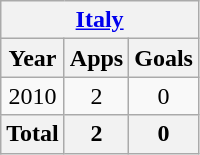<table class="wikitable" style="text-align:center">
<tr>
<th colspan=3><a href='#'>Italy</a></th>
</tr>
<tr>
<th>Year</th>
<th>Apps</th>
<th>Goals</th>
</tr>
<tr>
<td>2010</td>
<td>2</td>
<td>0</td>
</tr>
<tr>
<th>Total</th>
<th>2</th>
<th>0</th>
</tr>
</table>
